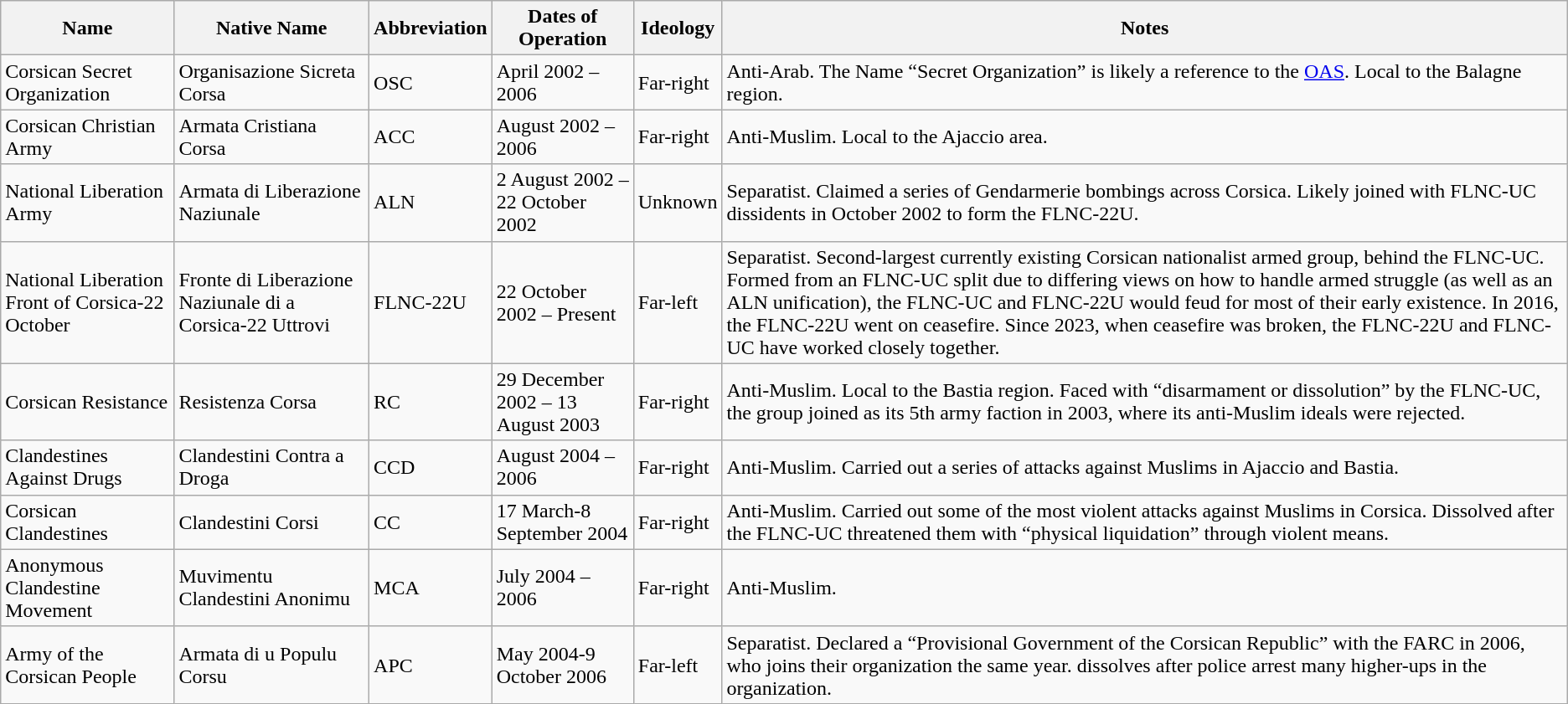<table class="wikitable">
<tr>
<th>Name</th>
<th>Native Name</th>
<th>Abbreviation</th>
<th>Dates of Operation</th>
<th>Ideology</th>
<th>Notes</th>
</tr>
<tr>
<td>Corsican Secret Organization</td>
<td>Organisazione Sicreta Corsa</td>
<td>OSC</td>
<td>April 2002 – 2006</td>
<td>Far-right</td>
<td>Anti-Arab. The Name “Secret Organization” is likely a reference to the <a href='#'>OAS</a>. Local to the Balagne region.</td>
</tr>
<tr>
<td>Corsican Christian Army</td>
<td>Armata Cristiana Corsa</td>
<td>ACC</td>
<td>August 2002 – 2006</td>
<td>Far-right</td>
<td>Anti-Muslim. Local to the Ajaccio area.</td>
</tr>
<tr>
<td>National Liberation Army</td>
<td>Armata di Liberazione Naziunale</td>
<td>ALN</td>
<td>2 August 2002 – 22 October 2002</td>
<td>Unknown</td>
<td>Separatist. Claimed a series of Gendarmerie bombings across Corsica. Likely joined with FLNC-UC dissidents in October 2002 to form the FLNC-22U.</td>
</tr>
<tr>
<td>National Liberation Front of Corsica-22 October</td>
<td>Fronte di Liberazione Naziunale di a Corsica-22 Uttrovi</td>
<td>FLNC-22U</td>
<td>22 October 2002 – Present</td>
<td>Far-left</td>
<td>Separatist. Second-largest currently existing Corsican nationalist armed group, behind the FLNC-UC. Formed from an FLNC-UC split due to differing views on how to handle armed struggle (as well as an ALN unification), the FLNC-UC and FLNC-22U would feud for most of their early existence. In 2016, the FLNC-22U went on ceasefire. Since 2023, when ceasefire was broken, the FLNC-22U and FLNC-UC have worked closely together.</td>
</tr>
<tr>
<td>Corsican Resistance</td>
<td>Resistenza Corsa</td>
<td>RC</td>
<td>29 December 2002 – 13 August 2003</td>
<td>Far-right</td>
<td>Anti-Muslim. Local to the Bastia region. Faced with “disarmament or dissolution” by the FLNC-UC, the group joined as its 5th army faction in 2003,  where its anti-Muslim ideals were rejected.</td>
</tr>
<tr>
<td>Clandestines Against Drugs</td>
<td>Clandestini Contra a Droga</td>
<td>CCD</td>
<td>August 2004 – 2006</td>
<td>Far-right</td>
<td>Anti-Muslim. Carried out a series of attacks against Muslims in Ajaccio and Bastia.</td>
</tr>
<tr>
<td>Corsican Clandestines</td>
<td>Clandestini Corsi</td>
<td>CC</td>
<td>17 March-8 September 2004</td>
<td>Far-right</td>
<td>Anti-Muslim. Carried out some of the most violent attacks against Muslims in Corsica. Dissolved after the FLNC-UC threatened them with “physical liquidation” through violent means.</td>
</tr>
<tr>
<td>Anonymous Clandestine Movement</td>
<td>Muvimentu Clandestini Anonimu</td>
<td>MCA</td>
<td>July 2004 – 2006</td>
<td>Far-right</td>
<td>Anti-Muslim.</td>
</tr>
<tr>
<td>Army of the Corsican People</td>
<td>Armata di u Populu Corsu</td>
<td>APC</td>
<td>May 2004-9 October 2006</td>
<td>Far-left</td>
<td>Separatist. Declared a “Provisional Government of the Corsican Republic” with the FARC in 2006, who joins their organization the same year. dissolves after police arrest many higher-ups in the organization.</td>
</tr>
</table>
